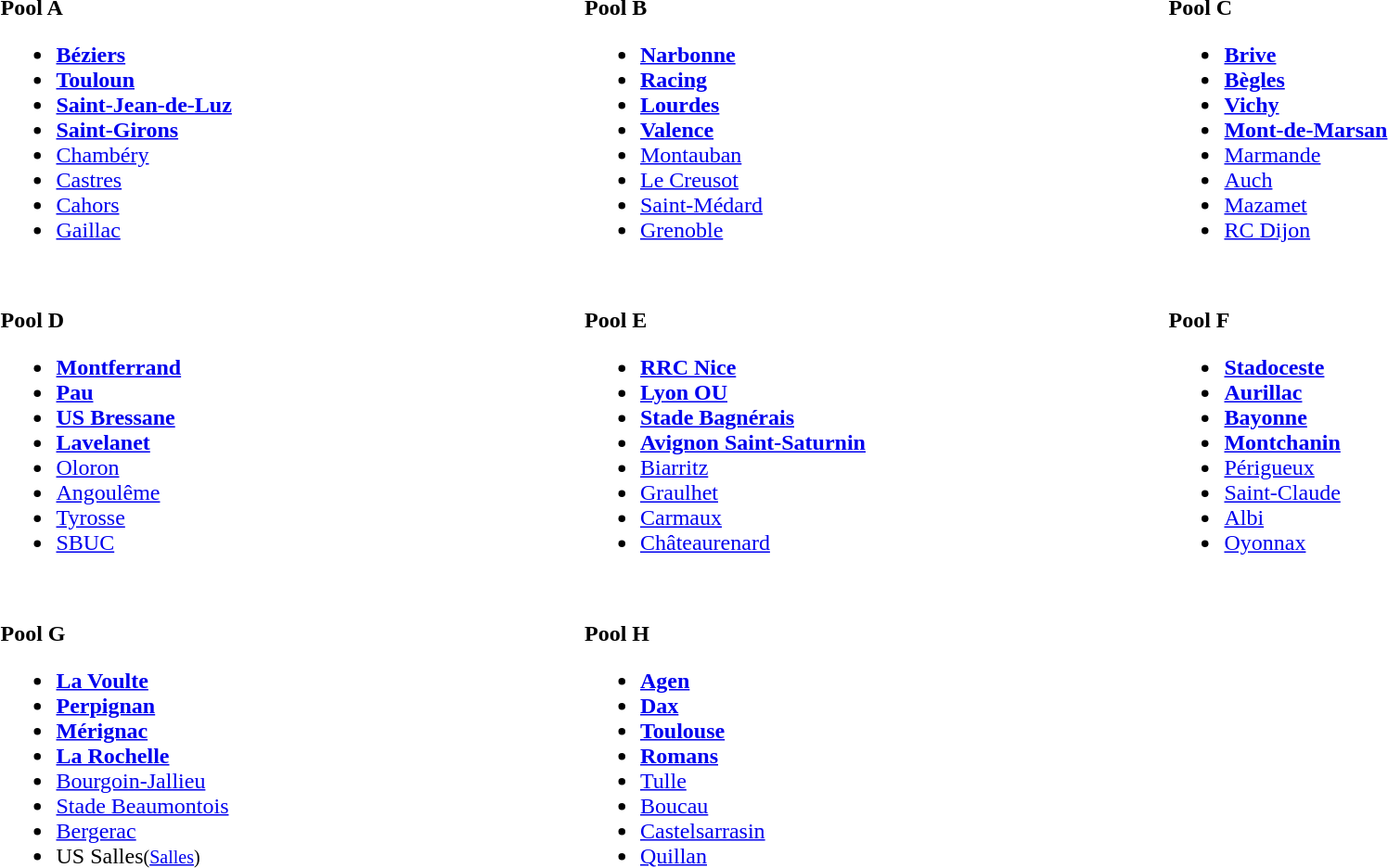<table width="100%" align="center" border="0" cellpadding="4" cellspacing="5">
<tr valign="top" align="left">
<td width="33%"><br><strong> Pool A </strong><ul><li><strong><a href='#'>Béziers</a></strong></li><li><strong><a href='#'>Touloun</a></strong></li><li><strong><a href='#'>Saint-Jean-de-Luz</a></strong></li><li><strong><a href='#'>Saint-Girons</a></strong></li><li><a href='#'>Chambéry</a></li><li><a href='#'>Castres</a></li><li><a href='#'>Cahors</a></li><li><a href='#'>Gaillac</a></li></ul></td>
<td width="33%"><br><strong> Pool B </strong><ul><li><strong><a href='#'>Narbonne</a></strong></li><li><strong><a href='#'>Racing</a></strong></li><li><strong><a href='#'>Lourdes</a></strong></li><li><strong><a href='#'>Valence</a></strong></li><li><a href='#'>Montauban</a></li><li><a href='#'>Le Creusot</a></li><li><a href='#'>Saint-Médard</a></li><li><a href='#'>Grenoble</a></li></ul></td>
<td width="33%"><br><strong> Pool C </strong><ul><li><strong><a href='#'>Brive</a></strong></li><li><strong><a href='#'>Bègles</a></strong></li><li><strong><a href='#'>Vichy</a></strong></li><li><strong><a href='#'>Mont-de-Marsan</a></strong></li><li><a href='#'>Marmande</a></li><li><a href='#'>Auch</a></li><li><a href='#'>Mazamet</a></li><li><a href='#'>RC Dijon</a></li></ul></td>
</tr>
<tr valign="top" align="left">
<td width="33%"><br><strong> Pool D </strong><ul><li><strong><a href='#'>Montferrand</a></strong></li><li><strong><a href='#'>Pau</a></strong></li><li><strong><a href='#'>US Bressane</a></strong></li><li><strong><a href='#'>Lavelanet</a></strong></li><li><a href='#'>Oloron</a></li><li><a href='#'>Angoulême</a></li><li><a href='#'>Tyrosse</a></li><li><a href='#'>SBUC</a></li></ul></td>
<td width="33%"><br><strong> Pool E </strong><ul><li><strong><a href='#'>RRC Nice</a></strong></li><li><strong><a href='#'>Lyon OU</a></strong></li><li><strong><a href='#'>Stade Bagnérais</a></strong></li><li><strong><a href='#'>Avignon Saint-Saturnin</a></strong></li><li><a href='#'>Biarritz</a></li><li><a href='#'>Graulhet</a></li><li><a href='#'>Carmaux</a></li><li><a href='#'>Châteaurenard</a></li></ul></td>
<td width="33%"><br><strong> Pool F </strong><ul><li><strong><a href='#'>Stadoceste</a></strong></li><li><strong><a href='#'>Aurillac</a></strong></li><li><strong><a href='#'>Bayonne</a></strong></li><li><strong><a href='#'>Montchanin</a></strong></li><li><a href='#'>Périgueux</a></li><li><a href='#'>Saint-Claude</a></li><li><a href='#'>Albi</a></li><li><a href='#'>Oyonnax</a></li></ul></td>
</tr>
<tr valign="top" align="left">
<td width="33%"><br><strong> Pool G </strong><ul><li><strong><a href='#'>La Voulte</a></strong></li><li><strong><a href='#'>Perpignan</a></strong></li><li><strong><a href='#'>Mérignac</a></strong></li><li><strong><a href='#'>La Rochelle</a></strong></li><li><a href='#'>Bourgoin-Jallieu</a></li><li><a href='#'>Stade Beaumontois</a></li><li><a href='#'>Bergerac</a></li><li>US Salles<small>(<a href='#'>Salles</a>)</small></li></ul></td>
<td width="33%"><br><strong> Pool H </strong><ul><li><strong><a href='#'>Agen</a></strong></li><li><strong><a href='#'>Dax</a></strong></li><li><strong><a href='#'>Toulouse</a></strong></li><li><strong><a href='#'>Romans</a></strong></li><li><a href='#'>Tulle</a></li><li><a href='#'>Boucau</a></li><li><a href='#'>Castelsarrasin</a></li><li><a href='#'>Quillan</a></li></ul></td>
<td width="33%"></td>
</tr>
</table>
